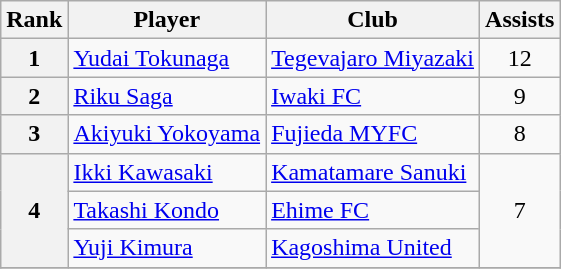<table class="wikitable" style="text-align:center">
<tr>
<th>Rank</th>
<th>Player</th>
<th>Club</th>
<th>Assists</th>
</tr>
<tr>
<th rowspan=1>1</th>
<td align="left"> <a href='#'>Yudai Tokunaga</a></td>
<td align="left"><a href='#'>Tegevajaro Miyazaki</a></td>
<td rowspan=1>12</td>
</tr>
<tr>
<th rowspan=1>2</th>
<td align="left"> <a href='#'>Riku Saga</a></td>
<td align="left"><a href='#'>Iwaki FC</a></td>
<td rowspan=1>9</td>
</tr>
<tr>
<th rowspan=1>3</th>
<td align="left"> <a href='#'>Akiyuki Yokoyama</a></td>
<td align="left"><a href='#'>Fujieda MYFC</a></td>
<td rowspan=1>8</td>
</tr>
<tr>
<th rowspan=3>4</th>
<td align="left"> <a href='#'>Ikki Kawasaki</a></td>
<td align="left"><a href='#'>Kamatamare Sanuki</a></td>
<td rowspan=3>7</td>
</tr>
<tr>
<td align="left"> <a href='#'>Takashi Kondo</a></td>
<td align="left"><a href='#'>Ehime FC</a></td>
</tr>
<tr>
<td align="left"> <a href='#'>Yuji Kimura</a></td>
<td align="left"><a href='#'>Kagoshima United</a></td>
</tr>
<tr>
</tr>
</table>
